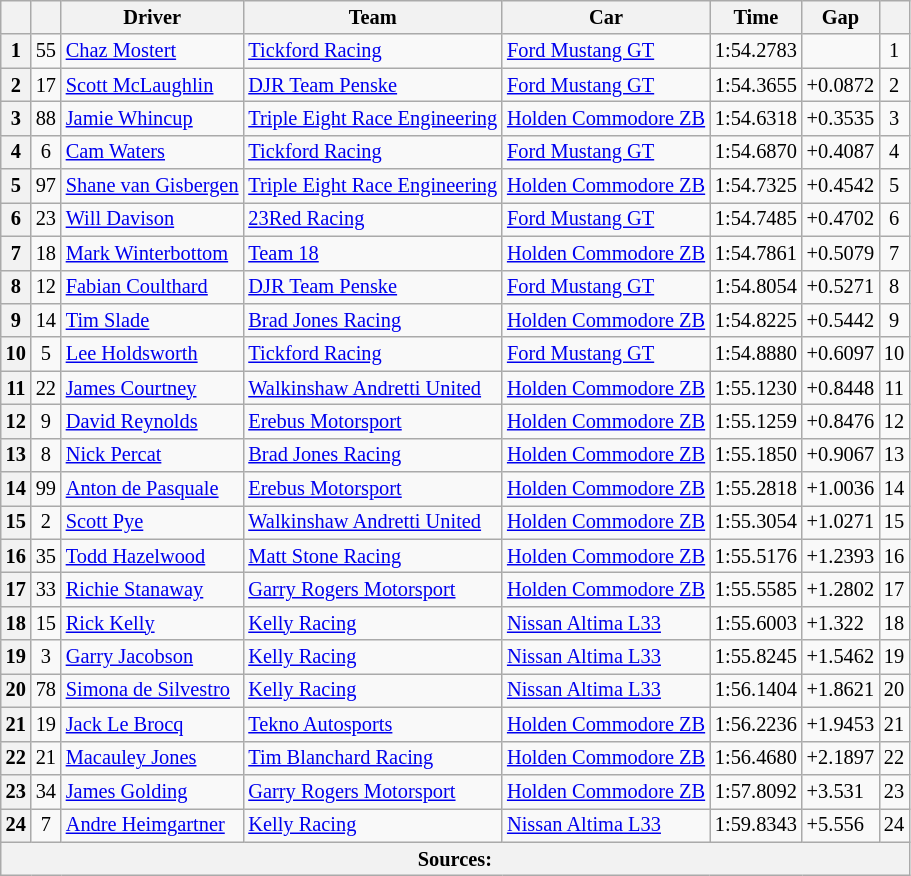<table class="wikitable" style="font-size: 85%">
<tr>
<th></th>
<th></th>
<th>Driver</th>
<th>Team</th>
<th>Car</th>
<th>Time</th>
<th>Gap</th>
<th></th>
</tr>
<tr>
<th>1</th>
<td align="center">55</td>
<td> <a href='#'>Chaz Mostert</a></td>
<td><a href='#'>Tickford Racing</a></td>
<td><a href='#'>Ford Mustang GT</a></td>
<td>1:54.2783</td>
<td></td>
<td align="center">1</td>
</tr>
<tr>
<th>2</th>
<td align="center">17</td>
<td> <a href='#'>Scott McLaughlin</a></td>
<td><a href='#'>DJR Team Penske</a></td>
<td><a href='#'>Ford Mustang GT</a></td>
<td>1:54.3655</td>
<td>+0.0872</td>
<td align="center">2</td>
</tr>
<tr>
<th>3</th>
<td align="center">88</td>
<td> <a href='#'>Jamie Whincup</a></td>
<td><a href='#'>Triple Eight Race Engineering</a></td>
<td><a href='#'>Holden Commodore ZB</a></td>
<td>1:54.6318</td>
<td>+0.3535</td>
<td align="center">3</td>
</tr>
<tr>
<th>4</th>
<td align="center">6</td>
<td> <a href='#'>Cam Waters</a></td>
<td><a href='#'>Tickford Racing</a></td>
<td><a href='#'>Ford Mustang GT</a></td>
<td>1:54.6870</td>
<td>+0.4087</td>
<td align="center">4</td>
</tr>
<tr>
<th>5</th>
<td align="center">97</td>
<td> <a href='#'>Shane van Gisbergen</a></td>
<td><a href='#'>Triple Eight Race Engineering</a></td>
<td><a href='#'>Holden Commodore ZB</a></td>
<td>1:54.7325</td>
<td>+0.4542</td>
<td align="center">5</td>
</tr>
<tr>
<th>6</th>
<td align="center">23</td>
<td> <a href='#'>Will Davison</a></td>
<td><a href='#'>23Red Racing</a></td>
<td><a href='#'>Ford Mustang GT</a></td>
<td>1:54.7485</td>
<td>+0.4702</td>
<td align="center">6</td>
</tr>
<tr>
<th>7</th>
<td align="center">18</td>
<td> <a href='#'>Mark Winterbottom</a></td>
<td><a href='#'>Team 18</a></td>
<td><a href='#'>Holden Commodore ZB</a></td>
<td>1:54.7861</td>
<td>+0.5079</td>
<td align="center">7</td>
</tr>
<tr>
<th>8</th>
<td align="center">12</td>
<td> <a href='#'>Fabian Coulthard</a></td>
<td><a href='#'>DJR Team Penske</a></td>
<td><a href='#'>Ford Mustang GT</a></td>
<td>1:54.8054</td>
<td>+0.5271</td>
<td align="center">8</td>
</tr>
<tr>
<th>9</th>
<td align="center">14</td>
<td> <a href='#'>Tim Slade</a></td>
<td><a href='#'>Brad Jones Racing</a></td>
<td><a href='#'>Holden Commodore ZB</a></td>
<td>1:54.8225</td>
<td>+0.5442</td>
<td align="center">9</td>
</tr>
<tr>
<th>10</th>
<td align="center">5</td>
<td> <a href='#'>Lee Holdsworth</a></td>
<td><a href='#'>Tickford Racing</a></td>
<td><a href='#'>Ford Mustang GT</a></td>
<td>1:54.8880</td>
<td>+0.6097</td>
<td align="center">10</td>
</tr>
<tr>
<th>11</th>
<td align="center">22</td>
<td> <a href='#'>James Courtney</a></td>
<td><a href='#'>Walkinshaw Andretti United</a></td>
<td><a href='#'>Holden Commodore ZB</a></td>
<td>1:55.1230</td>
<td>+0.8448</td>
<td align="center">11</td>
</tr>
<tr>
<th>12</th>
<td align="center">9</td>
<td> <a href='#'>David Reynolds</a></td>
<td><a href='#'>Erebus Motorsport</a></td>
<td><a href='#'>Holden Commodore ZB</a></td>
<td>1:55.1259</td>
<td>+0.8476</td>
<td align="center">12</td>
</tr>
<tr>
<th>13</th>
<td align="center">8</td>
<td> <a href='#'>Nick Percat</a></td>
<td><a href='#'>Brad Jones Racing</a></td>
<td><a href='#'>Holden Commodore ZB</a></td>
<td>1:55.1850</td>
<td>+0.9067</td>
<td align="center">13</td>
</tr>
<tr>
<th>14</th>
<td align="center">99</td>
<td> <a href='#'>Anton de Pasquale</a></td>
<td><a href='#'>Erebus Motorsport</a></td>
<td><a href='#'>Holden Commodore ZB</a></td>
<td>1:55.2818</td>
<td>+1.0036</td>
<td align="center">14</td>
</tr>
<tr>
<th>15</th>
<td align="center">2</td>
<td> <a href='#'>Scott Pye</a></td>
<td><a href='#'>Walkinshaw Andretti United</a></td>
<td><a href='#'>Holden Commodore ZB</a></td>
<td>1:55.3054</td>
<td>+1.0271</td>
<td align="center">15</td>
</tr>
<tr>
<th>16</th>
<td align="center">35</td>
<td> <a href='#'>Todd Hazelwood</a></td>
<td><a href='#'>Matt Stone Racing</a></td>
<td><a href='#'>Holden Commodore ZB</a></td>
<td>1:55.5176</td>
<td>+1.2393</td>
<td align="center">16</td>
</tr>
<tr>
<th>17</th>
<td align="center">33</td>
<td> <a href='#'>Richie Stanaway</a></td>
<td><a href='#'>Garry Rogers Motorsport</a></td>
<td><a href='#'>Holden Commodore ZB</a></td>
<td>1:55.5585</td>
<td>+1.2802</td>
<td align="center">17</td>
</tr>
<tr>
<th>18</th>
<td align="center">15</td>
<td> <a href='#'>Rick Kelly</a></td>
<td><a href='#'>Kelly Racing</a></td>
<td><a href='#'>Nissan Altima L33</a></td>
<td>1:55.6003</td>
<td>+1.322</td>
<td align="center">18</td>
</tr>
<tr>
<th>19</th>
<td align="center">3</td>
<td> <a href='#'>Garry Jacobson</a></td>
<td><a href='#'>Kelly Racing</a></td>
<td><a href='#'>Nissan Altima L33</a></td>
<td>1:55.8245</td>
<td>+1.5462</td>
<td align="center">19</td>
</tr>
<tr>
<th>20</th>
<td align="center">78</td>
<td> <a href='#'>Simona de Silvestro</a></td>
<td><a href='#'>Kelly Racing</a></td>
<td><a href='#'>Nissan Altima L33</a></td>
<td>1:56.1404</td>
<td>+1.8621</td>
<td align="center">20</td>
</tr>
<tr>
<th>21</th>
<td align="center">19</td>
<td> <a href='#'>Jack Le Brocq</a></td>
<td><a href='#'>Tekno Autosports</a></td>
<td><a href='#'>Holden Commodore ZB</a></td>
<td>1:56.2236</td>
<td>+1.9453</td>
<td align="center">21</td>
</tr>
<tr>
<th>22</th>
<td align="center">21</td>
<td> <a href='#'>Macauley Jones</a></td>
<td><a href='#'>Tim Blanchard Racing</a></td>
<td><a href='#'>Holden Commodore ZB</a></td>
<td>1:56.4680</td>
<td>+2.1897</td>
<td align="center">22</td>
</tr>
<tr>
<th>23</th>
<td align="center">34</td>
<td> <a href='#'>James Golding</a></td>
<td><a href='#'>Garry Rogers Motorsport</a></td>
<td><a href='#'>Holden Commodore ZB</a></td>
<td>1:57.8092</td>
<td>+3.531</td>
<td align="center">23</td>
</tr>
<tr>
<th>24</th>
<td align="center">7</td>
<td> <a href='#'>Andre Heimgartner</a></td>
<td><a href='#'>Kelly Racing</a></td>
<td><a href='#'>Nissan Altima L33</a></td>
<td>1:59.8343</td>
<td>+5.556</td>
<td align="center">24</td>
</tr>
<tr>
<th colspan="8">Sources:</th>
</tr>
</table>
